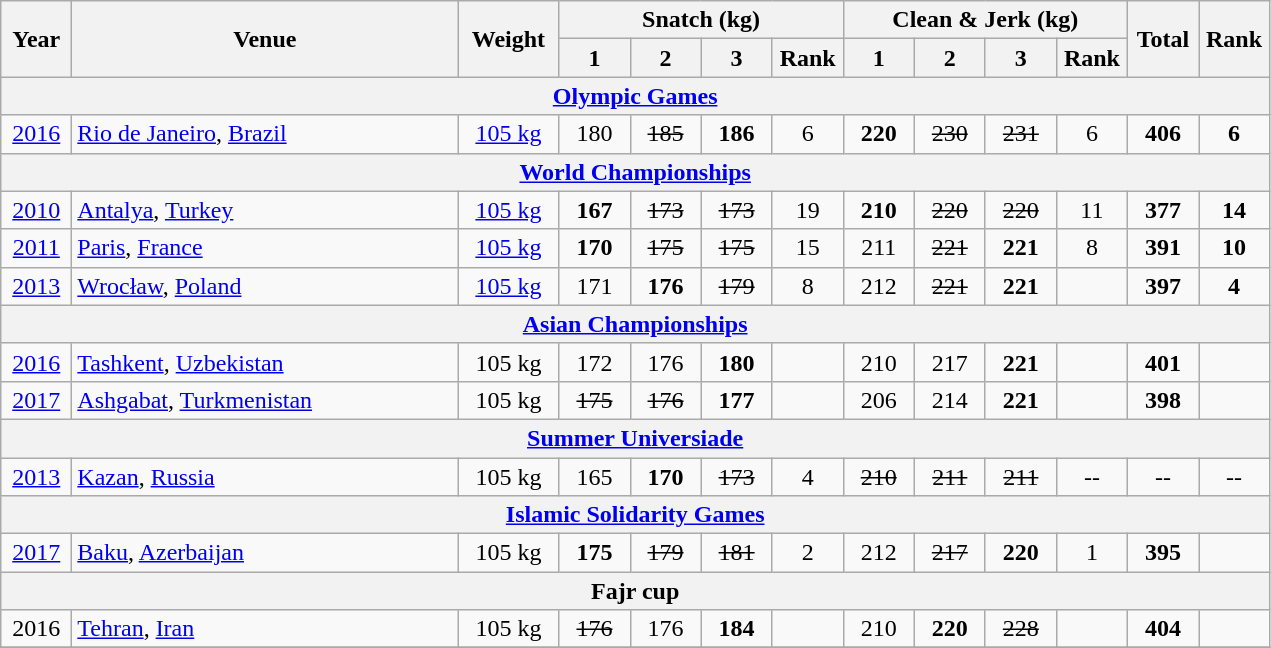<table class = "wikitable" style="text-align:center;">
<tr>
<th rowspan=2 width=40>Year</th>
<th rowspan=2 width=250>Venue</th>
<th rowspan=2 width=60>Weight</th>
<th colspan=4>Snatch (kg)</th>
<th colspan=4>Clean & Jerk (kg)</th>
<th rowspan=2 width=40>Total</th>
<th rowspan=2 width=40>Rank</th>
</tr>
<tr>
<th width=40>1</th>
<th width=40>2</th>
<th width=40>3</th>
<th width=40>Rank</th>
<th width=40>1</th>
<th width=40>2</th>
<th width=40>3</th>
<th width=40>Rank</th>
</tr>
<tr>
<th colspan=13><a href='#'>Olympic Games</a></th>
</tr>
<tr>
<td><a href='#'>2016</a></td>
<td align=left> <a href='#'>Rio de Janeiro</a>, <a href='#'>Brazil</a></td>
<td><a href='#'>105 kg</a></td>
<td>180</td>
<td><s>185</s></td>
<td><strong>186</strong></td>
<td>6</td>
<td><strong>220</strong></td>
<td><s>230</s></td>
<td><s>231</s></td>
<td>6</td>
<td><strong>406</strong></td>
<td><strong>6</strong></td>
</tr>
<tr>
<th colspan=13><a href='#'>World Championships</a></th>
</tr>
<tr>
<td><a href='#'>2010</a></td>
<td align=left> <a href='#'>Antalya</a>, <a href='#'>Turkey</a></td>
<td><a href='#'>105 kg</a></td>
<td><strong>167</strong></td>
<td><s>173</s></td>
<td><s>173</s></td>
<td>19</td>
<td><strong>210</strong></td>
<td><s>220</s></td>
<td><s>220</s></td>
<td>11</td>
<td><strong>377</strong></td>
<td><strong>14</strong></td>
</tr>
<tr>
<td><a href='#'>2011</a></td>
<td align=left> <a href='#'>Paris</a>, <a href='#'>France</a></td>
<td><a href='#'>105 kg</a></td>
<td><strong>170</strong></td>
<td><s>175</s></td>
<td><s>175</s></td>
<td>15</td>
<td>211</td>
<td><s>221</s></td>
<td><strong>221</strong></td>
<td>8</td>
<td><strong>391</strong></td>
<td><strong>10</strong></td>
</tr>
<tr>
<td><a href='#'>2013</a></td>
<td align=left> <a href='#'>Wrocław</a>, <a href='#'>Poland</a></td>
<td><a href='#'>105 kg</a></td>
<td>171</td>
<td><strong>176</strong></td>
<td><s>179</s></td>
<td>8</td>
<td>212</td>
<td><s>221</s></td>
<td><strong>221</strong></td>
<td><strong></strong></td>
<td><strong>397</strong></td>
<td><strong>4</strong></td>
</tr>
<tr>
<th colspan=13><a href='#'>Asian Championships</a></th>
</tr>
<tr>
<td><a href='#'>2016</a></td>
<td align=left> <a href='#'>Tashkent</a>, <a href='#'>Uzbekistan</a></td>
<td>105 kg</td>
<td>172</td>
<td>176</td>
<td><strong>180</strong></td>
<td><strong></strong></td>
<td>210</td>
<td>217</td>
<td><strong>221</strong></td>
<td><strong></strong></td>
<td><strong>401</strong></td>
<td><strong></strong></td>
</tr>
<tr>
<td><a href='#'>2017</a></td>
<td align=left> <a href='#'>Ashgabat</a>, <a href='#'>Turkmenistan</a></td>
<td>105 kg</td>
<td><s>175</s></td>
<td><s>176</s></td>
<td><strong>177</strong></td>
<td><strong></strong></td>
<td>206</td>
<td>214</td>
<td><strong>221</strong></td>
<td><strong></strong></td>
<td><strong>398</strong></td>
<td><strong></strong></td>
</tr>
<tr>
<th colspan=13><a href='#'>Summer Universiade</a></th>
</tr>
<tr>
<td><a href='#'>2013</a></td>
<td align=left> <a href='#'>Kazan</a>, <a href='#'>Russia</a></td>
<td>105 kg</td>
<td>165</td>
<td><strong>170</strong></td>
<td><s>173</s></td>
<td>4</td>
<td><s>210</s></td>
<td><s>211</s></td>
<td><s>211</s></td>
<td>--</td>
<td>--</td>
<td>--</td>
</tr>
<tr>
<th colspan=13><a href='#'>Islamic Solidarity Games</a></th>
</tr>
<tr>
<td><a href='#'>2017</a></td>
<td align=left> <a href='#'>Baku</a>, <a href='#'>Azerbaijan</a></td>
<td>105 kg</td>
<td><strong>175</strong></td>
<td><s>179</s></td>
<td><s>181</s></td>
<td>2</td>
<td>212</td>
<td><s>217</s></td>
<td><strong>220</strong></td>
<td>1</td>
<td><strong>395</strong></td>
<td></td>
</tr>
<tr>
<th colspan=13>Fajr cup</th>
</tr>
<tr>
<td>2016</td>
<td align=left> <a href='#'>Tehran</a>, <a href='#'>Iran</a></td>
<td>105 kg</td>
<td><s>176</s></td>
<td>176</td>
<td><strong>184</strong></td>
<td><strong></strong></td>
<td>210</td>
<td><strong>220</strong></td>
<td><s>228</s></td>
<td><strong></strong></td>
<td><strong>404</strong></td>
<td><strong></strong></td>
</tr>
<tr>
</tr>
</table>
